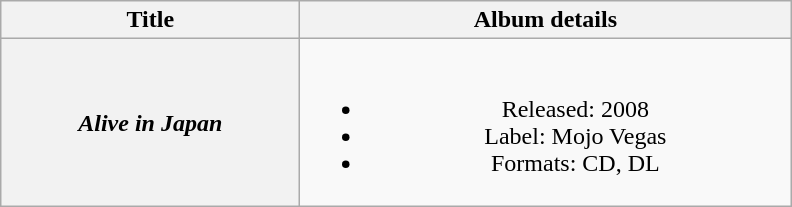<table class="wikitable plainrowheaders" style="text-align:center;">
<tr>
<th scope="col" style="width:12em;">Title</th>
<th scope="col" style="width:20em;">Album details</th>
</tr>
<tr>
<th scope="row"><em>Alive in Japan</em></th>
<td><br><ul><li>Released: 2008</li><li>Label: Mojo Vegas</li><li>Formats: CD, DL</li></ul></td>
</tr>
</table>
